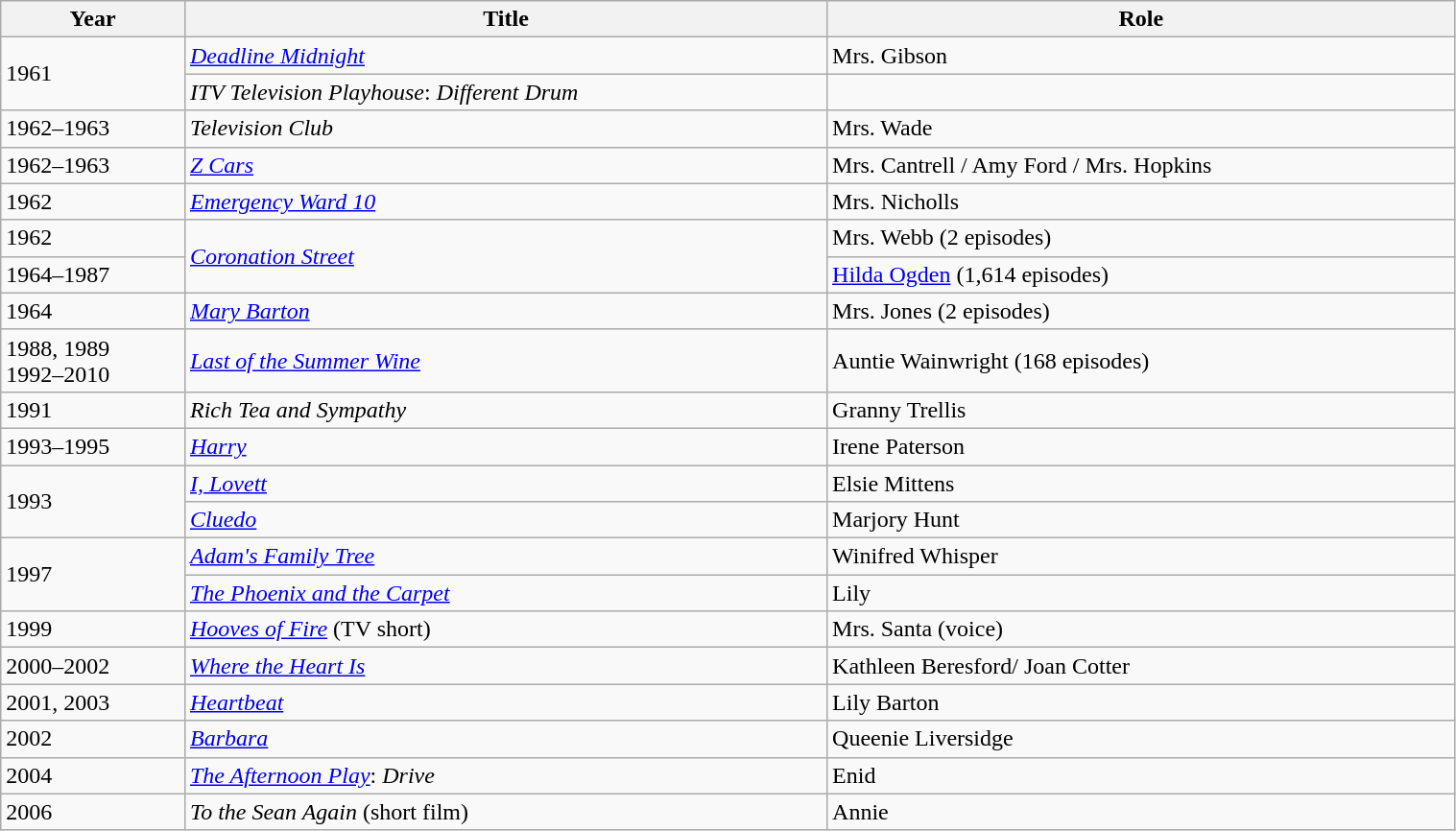<table class="wikitable" style="width:80%;">
<tr>
<th>Year</th>
<th>Title</th>
<th>Role</th>
</tr>
<tr>
<td rowspan=2>1961</td>
<td><em><a href='#'>Deadline Midnight</a></em></td>
<td>Mrs. Gibson</td>
</tr>
<tr>
<td><em>ITV Television Playhouse</em>: <em>Different Drum</em></td>
<td></td>
</tr>
<tr>
<td>1962–1963</td>
<td><em>Television Club</em></td>
<td>Mrs. Wade</td>
</tr>
<tr>
<td>1962–1963</td>
<td><em><a href='#'>Z Cars</a></em></td>
<td>Mrs. Cantrell / Amy Ford / Mrs. Hopkins</td>
</tr>
<tr>
<td>1962</td>
<td><em><a href='#'>Emergency Ward 10</a></em></td>
<td>Mrs. Nicholls</td>
</tr>
<tr>
<td>1962</td>
<td rowspan=2><em><a href='#'>Coronation Street</a></em></td>
<td>Mrs. Webb (2 episodes)</td>
</tr>
<tr>
<td>1964–1987</td>
<td><a href='#'>Hilda Ogden</a> (1,614 episodes)</td>
</tr>
<tr>
<td>1964</td>
<td><em><a href='#'>Mary Barton</a></em></td>
<td>Mrs. Jones (2 episodes)</td>
</tr>
<tr>
<td>1988, 1989<br>1992–2010</td>
<td><em><a href='#'>Last of the Summer Wine</a></em></td>
<td>Auntie Wainwright (168 episodes)</td>
</tr>
<tr>
<td>1991</td>
<td><em>Rich Tea and Sympathy</em></td>
<td>Granny Trellis</td>
</tr>
<tr>
<td>1993–1995</td>
<td><em><a href='#'>Harry</a></em></td>
<td>Irene Paterson</td>
</tr>
<tr>
<td rowspan=2>1993</td>
<td><em><a href='#'>I, Lovett</a></em></td>
<td>Elsie Mittens</td>
</tr>
<tr>
<td><em><a href='#'>Cluedo</a></em></td>
<td>Marjory Hunt</td>
</tr>
<tr>
<td rowspan=2>1997</td>
<td><em><a href='#'>Adam's Family Tree</a></em></td>
<td>Winifred Whisper</td>
</tr>
<tr>
<td><em><a href='#'>The Phoenix and the Carpet</a></em></td>
<td>Lily</td>
</tr>
<tr>
<td>1999</td>
<td><em><a href='#'>Hooves of Fire</a></em> (TV short)</td>
<td>Mrs. Santa (voice)</td>
</tr>
<tr>
<td>2000–2002</td>
<td><em><a href='#'>Where the Heart Is</a></em></td>
<td>Kathleen Beresford/ Joan Cotter</td>
</tr>
<tr>
<td>2001, 2003</td>
<td><em><a href='#'>Heartbeat</a></em></td>
<td>Lily Barton</td>
</tr>
<tr>
<td>2002</td>
<td><em><a href='#'>Barbara</a></em></td>
<td>Queenie Liversidge</td>
</tr>
<tr>
<td>2004</td>
<td><em><a href='#'>The Afternoon Play</a></em>: <em>Drive</em></td>
<td>Enid</td>
</tr>
<tr>
<td>2006</td>
<td><em>To the Sean Again</em> (short film)</td>
<td>Annie</td>
</tr>
</table>
